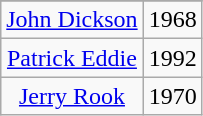<table class="wikitable" style="text-align:center">
<tr>
</tr>
<tr>
<td><a href='#'>John Dickson</a></td>
<td>1968</td>
</tr>
<tr>
<td><a href='#'>Patrick Eddie</a></td>
<td>1992</td>
</tr>
<tr>
<td><a href='#'>Jerry Rook</a></td>
<td>1970</td>
</tr>
</table>
